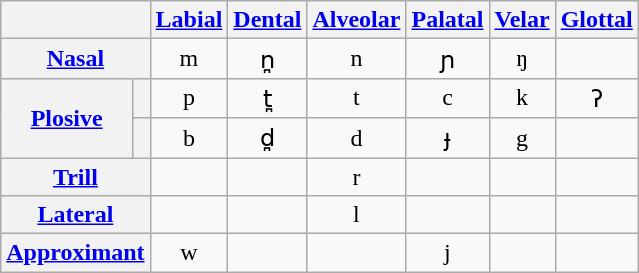<table class="wikitable" style="text-align:center">
<tr>
<th colspan="2"></th>
<th><a href='#'>Labial</a></th>
<th><a href='#'>Dental</a></th>
<th><a href='#'>Alveolar</a></th>
<th><a href='#'>Palatal</a></th>
<th><a href='#'>Velar</a></th>
<th><a href='#'>Glottal</a></th>
</tr>
<tr>
<th colspan="2"><a href='#'>Nasal</a></th>
<td>m</td>
<td>n̪</td>
<td>n</td>
<td>ɲ</td>
<td>ŋ</td>
<td></td>
</tr>
<tr>
<th rowspan="2"><a href='#'>Plosive</a></th>
<th></th>
<td>p</td>
<td>t̪</td>
<td>t</td>
<td>c</td>
<td>k</td>
<td>ʔ</td>
</tr>
<tr>
<th></th>
<td>b</td>
<td>d̪</td>
<td>d</td>
<td>ɟ</td>
<td>g</td>
<td></td>
</tr>
<tr>
<th colspan="2"><a href='#'>Trill</a></th>
<td></td>
<td></td>
<td>r</td>
<td></td>
<td></td>
<td></td>
</tr>
<tr>
<th colspan="2"><a href='#'>Lateral</a></th>
<td></td>
<td></td>
<td>l</td>
<td></td>
<td></td>
<td></td>
</tr>
<tr>
<th colspan="2"><a href='#'>Approximant</a></th>
<td>w</td>
<td></td>
<td></td>
<td>j</td>
<td></td>
<td></td>
</tr>
</table>
